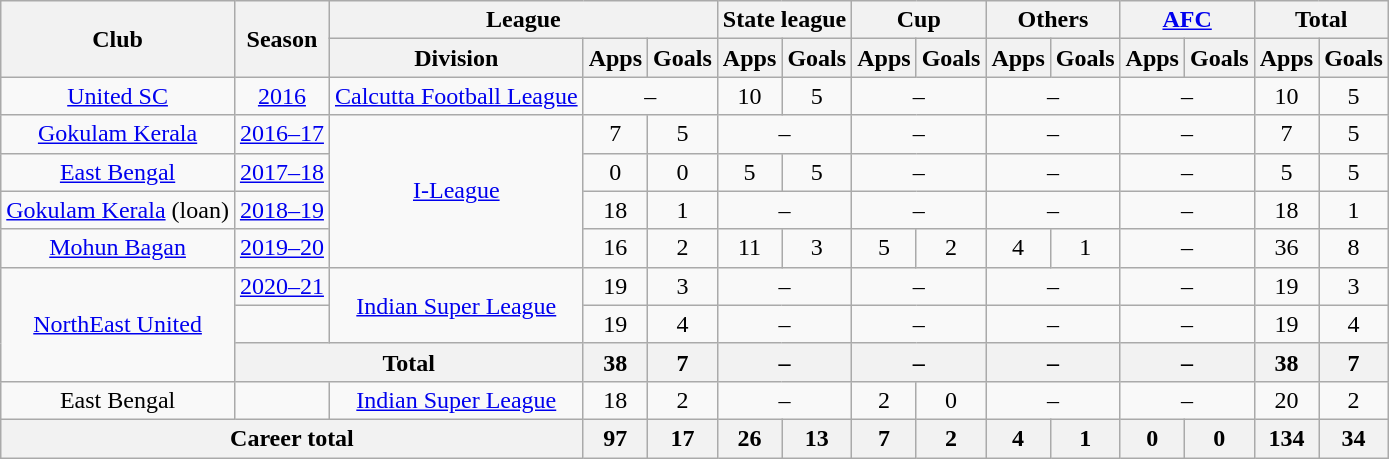<table class="wikitable" style="text-align:center">
<tr>
<th rowspan="2">Club</th>
<th rowspan="2">Season</th>
<th colspan="3">League</th>
<th colspan="2">State league</th>
<th colspan="2">Cup</th>
<th colspan="2">Others</th>
<th colspan="2"><a href='#'>AFC</a></th>
<th colspan="2">Total</th>
</tr>
<tr>
<th>Division</th>
<th>Apps</th>
<th>Goals</th>
<th>Apps</th>
<th>Goals</th>
<th>Apps</th>
<th>Goals</th>
<th>Apps</th>
<th>Goals</th>
<th>Apps</th>
<th>Goals</th>
<th>Apps</th>
<th>Goals</th>
</tr>
<tr>
<td rowspan="1"><a href='#'>United SC</a></td>
<td><a href='#'>2016</a></td>
<td rowspan="1"><a href='#'>Calcutta Football League</a></td>
<td colspan="2">–</td>
<td>10</td>
<td>5</td>
<td colspan="2">–</td>
<td colspan="2">–</td>
<td colspan="2">–</td>
<td>10</td>
<td>5</td>
</tr>
<tr>
<td rowspan="1"><a href='#'>Gokulam Kerala</a></td>
<td><a href='#'>2016–17</a></td>
<td rowspan="4"><a href='#'>I-League</a></td>
<td>7</td>
<td>5</td>
<td colspan="2">–</td>
<td colspan="2">–</td>
<td colspan="2">–</td>
<td colspan="2">–</td>
<td>7</td>
<td>5</td>
</tr>
<tr>
<td rowspan="1"><a href='#'>East Bengal</a></td>
<td><a href='#'>2017–18</a></td>
<td>0</td>
<td>0</td>
<td>5</td>
<td>5</td>
<td colspan="2">–</td>
<td colspan="2">–</td>
<td colspan="2">–</td>
<td>5</td>
<td>5</td>
</tr>
<tr>
<td rowspan="1"><a href='#'>Gokulam Kerala</a> (loan)</td>
<td><a href='#'>2018–19</a></td>
<td>18</td>
<td>1</td>
<td colspan="2">–</td>
<td colspan="2">–</td>
<td colspan="2">–</td>
<td colspan="2">–</td>
<td>18</td>
<td>1</td>
</tr>
<tr>
<td rowspan="1"><a href='#'>Mohun Bagan</a></td>
<td><a href='#'>2019–20</a></td>
<td>16</td>
<td>2</td>
<td>11</td>
<td>3</td>
<td>5</td>
<td>2</td>
<td>4</td>
<td>1</td>
<td colspan="2">–</td>
<td>36</td>
<td>8</td>
</tr>
<tr>
<td rowspan="3"><a href='#'>NorthEast United</a></td>
<td><a href='#'>2020–21</a></td>
<td rowspan="2"><a href='#'>Indian Super League</a></td>
<td>19</td>
<td>3</td>
<td colspan="2">–</td>
<td colspan="2">–</td>
<td colspan="2">–</td>
<td colspan="2">–</td>
<td>19</td>
<td>3</td>
</tr>
<tr>
<td></td>
<td>19</td>
<td>4</td>
<td colspan="2">–</td>
<td colspan="2">–</td>
<td colspan="2">–</td>
<td colspan="2">–</td>
<td>19</td>
<td>4</td>
</tr>
<tr>
<th colspan="2">Total</th>
<th>38</th>
<th>7</th>
<th colspan="2">–</th>
<th colspan="2">–</th>
<th colspan="2">–</th>
<th colspan="2">–</th>
<th>38</th>
<th>7</th>
</tr>
<tr>
<td>East Bengal</td>
<td></td>
<td><a href='#'>Indian Super League</a></td>
<td>18</td>
<td>2</td>
<td colspan="2">–</td>
<td>2</td>
<td>0</td>
<td colspan="2">–</td>
<td colspan="2">–</td>
<td>20</td>
<td>2</td>
</tr>
<tr>
<th colspan="3"><strong>Career total</strong></th>
<th>97</th>
<th>17</th>
<th>26</th>
<th>13</th>
<th>7</th>
<th>2</th>
<th>4</th>
<th>1</th>
<th>0</th>
<th>0</th>
<th>134</th>
<th>34</th>
</tr>
</table>
